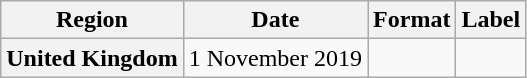<table class="wikitable plainrowheaders" style="text-align:center">
<tr>
<th scope="col">Region</th>
<th scope="col">Date</th>
<th scope="col">Format</th>
<th scope="col">Label</th>
</tr>
<tr>
<th scope="row">United Kingdom</th>
<td>1 November 2019</td>
<td></td>
<td></td>
</tr>
</table>
